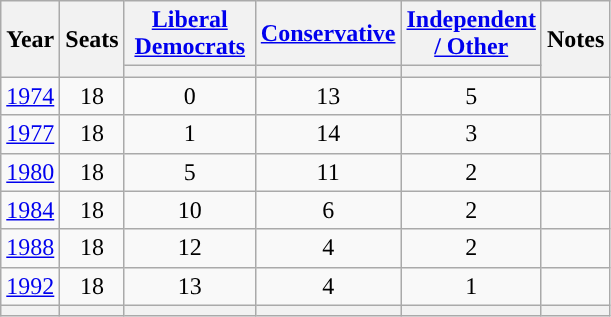<table class="wikitable" style=text-align:center>
<tr>
<th rowspan=2><strong>Year</strong></th>
<th rowspan=2><strong>Seats</strong></th>
<th width="80"><strong><a href='#'>Liberal Democrats</a></strong></th>
<th width="80"><strong><a href='#'>Conservative</a></strong></th>
<th width="80"><a href='#'><strong>Independent / Other</strong></a></th>
<th rowspan=2><strong>Notes</strong></th>
</tr>
<tr>
<th style="background-color: "></th>
<th style="background-color: "></th>
<th style="background-color: "></th>
</tr>
<tr>
<td><a href='#'>1974</a></td>
<td>18</td>
<td>0</td>
<td>13</td>
<td>5</td>
<td align=left></td>
</tr>
<tr>
<td><a href='#'>1977</a></td>
<td>18</td>
<td>1</td>
<td>14</td>
<td>3</td>
<td align=left></td>
</tr>
<tr>
<td><a href='#'>1980</a></td>
<td>18</td>
<td>5</td>
<td>11</td>
<td>2</td>
<td align=left></td>
</tr>
<tr>
<td><a href='#'>1984</a></td>
<td>18</td>
<td>10</td>
<td>6</td>
<td>2</td>
<td align=left></td>
</tr>
<tr>
<td><a href='#'>1988</a></td>
<td>18</td>
<td>12</td>
<td>4</td>
<td>2</td>
<td align=left></td>
</tr>
<tr>
<td><a href='#'>1992</a></td>
<td>18</td>
<td>13</td>
<td>4</td>
<td>1</td>
<td align=left></td>
</tr>
<tr>
<th></th>
<th></th>
<th style="background-color: "></th>
<th style="background-color: "></th>
<th style="background-color: "></th>
<th></th>
</tr>
</table>
